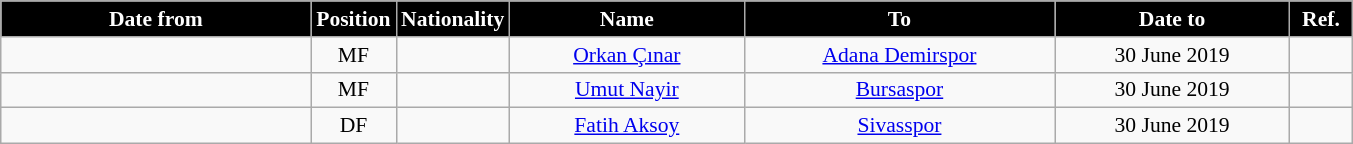<table class="wikitable" style="text-align:center; font-size:90%; ">
<tr>
<th style="background:#000000; color:white; width:200px;">Date from</th>
<th style="background:#000000; color:white; width:50px;">Position</th>
<th style="background:#000000; color:white; width:50px;">Nationality</th>
<th style="background:#000000; color:white; width:150px;">Name</th>
<th style="background:#000000; color:white; width:200px;">To</th>
<th style="background:#000000; color:white; width:150px;">Date to</th>
<th style="background:#000000; color:white; width:35px;">Ref.</th>
</tr>
<tr>
<td></td>
<td>MF</td>
<td></td>
<td><a href='#'>Orkan Çınar</a></td>
<td><a href='#'>Adana Demirspor</a></td>
<td>30 June 2019</td>
<td></td>
</tr>
<tr>
<td></td>
<td>MF</td>
<td></td>
<td><a href='#'>Umut Nayir</a></td>
<td><a href='#'>Bursaspor</a></td>
<td>30 June 2019</td>
<td></td>
</tr>
<tr>
<td></td>
<td>DF</td>
<td></td>
<td><a href='#'>Fatih Aksoy</a></td>
<td><a href='#'>Sivasspor</a></td>
<td>30 June 2019</td>
<td></td>
</tr>
</table>
